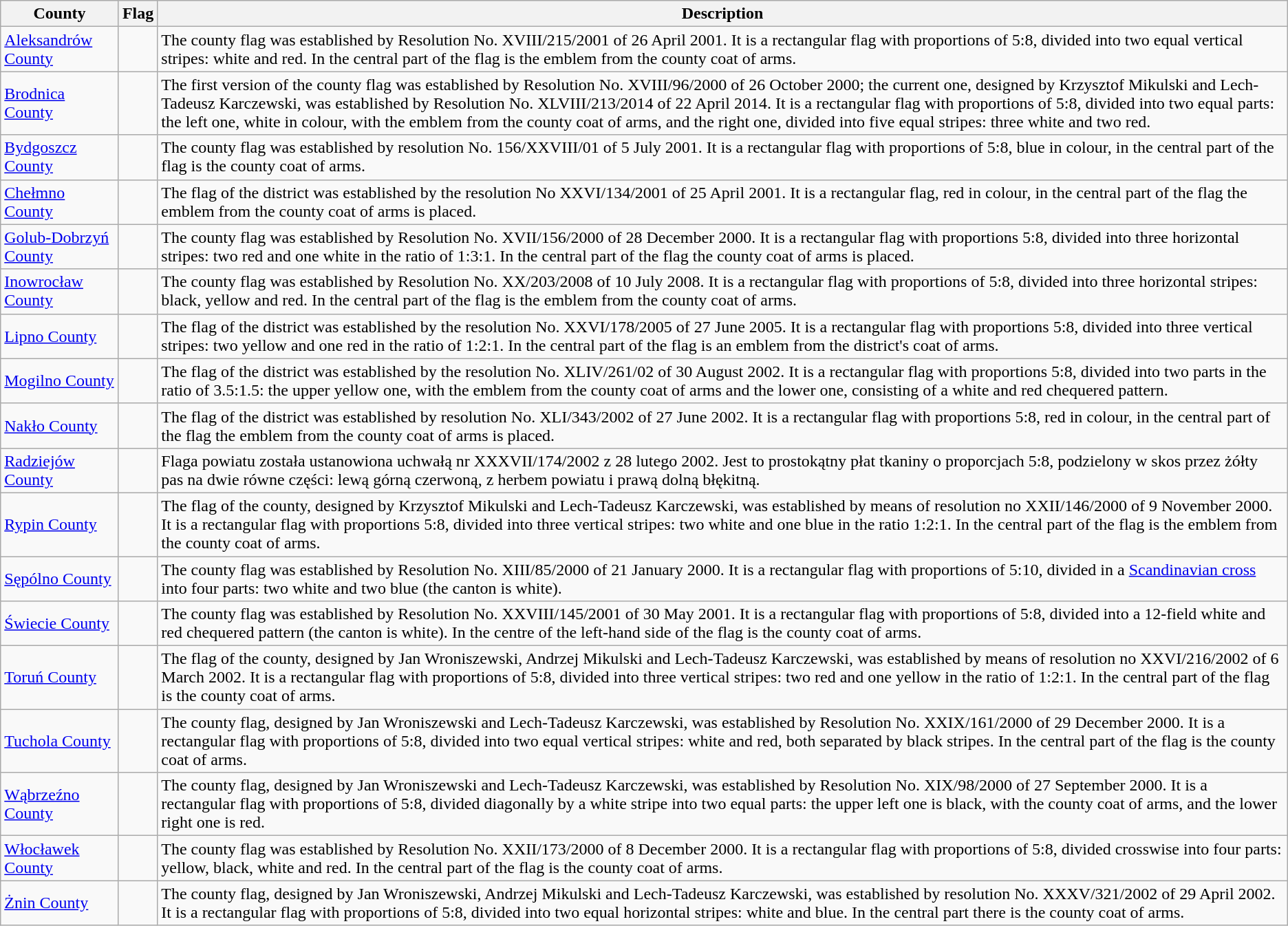<table class="wikitable">
<tr>
<th>County</th>
<th>Flag</th>
<th>Description</th>
</tr>
<tr>
<td><a href='#'>Aleksandrów County</a></td>
<td></td>
<td>The county flag was established by Resolution No. XVIII/215/2001 of 26 April 2001. It is a rectangular flag with proportions of 5:8, divided into two equal vertical stripes: white and red. In the central part of the flag is the emblem from the county coat of arms.</td>
</tr>
<tr>
<td><a href='#'>Brodnica County</a></td>
<td></td>
<td>The first version of the county flag was established by Resolution No. XVIII/96/2000 of 26 October 2000; the current one, designed by Krzysztof Mikulski and Lech-Tadeusz Karczewski, was established by Resolution No. XLVIII/213/2014 of 22 April 2014. It is a rectangular flag with proportions of 5:8, divided into two equal parts: the left one, white in colour, with the emblem from the county coat of arms, and the right one, divided into five equal stripes: three white and two red.</td>
</tr>
<tr>
<td><a href='#'>Bydgoszcz County</a></td>
<td></td>
<td>The county flag was established by resolution No. 156/XXVIII/01 of 5 July 2001. It is a rectangular flag with proportions of 5:8, blue in colour, in the central part of the flag is the county coat of arms.</td>
</tr>
<tr>
<td><a href='#'>Chełmno County</a></td>
<td></td>
<td>The flag of the district was established by the resolution No XXVI/134/2001 of 25 April 2001. It is a rectangular flag, red in colour, in the central part of the flag the emblem from the county coat of arms is placed.</td>
</tr>
<tr>
<td><a href='#'>Golub-Dobrzyń County</a></td>
<td></td>
<td>The county flag was established by Resolution No. XVII/156/2000 of 28 December 2000. It is a rectangular flag with proportions 5:8, divided into three horizontal stripes: two red and one white in the ratio of 1:3:1. In the central part of the flag the county coat of arms is placed.</td>
</tr>
<tr>
<td><a href='#'>Inowrocław County</a></td>
<td></td>
<td>The county flag was established by Resolution No. XX/203/2008 of 10 July 2008. It is a rectangular flag with proportions of 5:8, divided into three horizontal stripes: black, yellow and red. In the central part of the flag is the emblem from the county coat of arms.</td>
</tr>
<tr>
<td><a href='#'>Lipno County</a></td>
<td></td>
<td>The flag of the district was established by the resolution No. XXVI/178/2005 of 27 June 2005. It is a rectangular flag with proportions 5:8, divided into three vertical stripes: two yellow and one red in the ratio of 1:2:1. In the central part of the flag is an emblem from the district's coat of arms.</td>
</tr>
<tr>
<td><a href='#'>Mogilno County</a></td>
<td></td>
<td>The flag of the district was established by the resolution No. XLIV/261/02 of 30 August 2002. It is a rectangular flag with proportions 5:8, divided into two parts in the ratio of 3.5:1.5: the upper yellow one, with the emblem from the county coat of arms and the lower one, consisting of a white and red chequered pattern.</td>
</tr>
<tr>
<td><a href='#'>Nakło County</a></td>
<td></td>
<td>The flag of the district was established by resolution No. XLI/343/2002 of 27 June 2002. It is a rectangular flag with proportions 5:8, red in colour, in the central part of the flag the emblem from the county coat of arms is placed.</td>
</tr>
<tr>
<td><a href='#'>Radziejów County</a></td>
<td></td>
<td>Flaga powiatu została ustanowiona uchwałą nr XXXVII/174/2002 z 28 lutego 2002. Jest to prostokątny płat tkaniny o proporcjach 5:8, podzielony w skos przez żółty pas na dwie równe części: lewą górną czerwoną, z herbem powiatu i prawą dolną błękitną.</td>
</tr>
<tr>
<td><a href='#'>Rypin County</a></td>
<td></td>
<td>The flag of the county, designed by Krzysztof Mikulski and Lech-Tadeusz Karczewski, was established by means of resolution no XXII/146/2000 of 9 November 2000. It is a rectangular flag with proportions 5:8, divided into three vertical stripes: two white and one blue in the ratio 1:2:1. In the central part of the flag is the emblem from the county coat of arms.</td>
</tr>
<tr>
<td><a href='#'>Sępólno County</a></td>
<td></td>
<td>The county flag was established by Resolution No. XIII/85/2000 of 21 January 2000. It is a rectangular flag with proportions of 5:10, divided in a <a href='#'>Scandinavian cross</a> into four parts: two white and two blue (the canton is white).</td>
</tr>
<tr>
<td><a href='#'>Świecie County</a></td>
<td></td>
<td>The county flag was established by Resolution No. XXVIII/145/2001 of 30 May 2001. It is a rectangular flag with proportions of 5:8, divided into a 12-field white and red chequered pattern (the canton is white). In the centre of the left-hand side of the flag is the county coat of arms.</td>
</tr>
<tr>
<td><a href='#'>Toruń County</a></td>
<td></td>
<td>The flag of the county, designed by Jan Wroniszewski, Andrzej Mikulski and Lech-Tadeusz Karczewski, was established by means of resolution no XXVI/216/2002 of 6 March 2002. It is a rectangular flag with proportions of 5:8, divided into three vertical stripes: two red and one yellow in the ratio of 1:2:1. In the central part of the flag is the county coat of arms.</td>
</tr>
<tr>
<td><a href='#'>Tuchola County</a></td>
<td></td>
<td>The county flag, designed by Jan Wroniszewski and Lech-Tadeusz Karczewski, was established by Resolution No. XXIX/161/2000 of 29 December 2000. It is a rectangular flag with proportions of 5:8, divided into two equal vertical stripes: white and red, both separated by black stripes. In the central part of the flag is the county coat of arms.</td>
</tr>
<tr>
<td><a href='#'>Wąbrzeźno County</a></td>
<td></td>
<td>The county flag, designed by Jan Wroniszewski and Lech-Tadeusz Karczewski, was established by Resolution No. XIX/98/2000 of 27 September 2000. It is a rectangular flag with proportions of 5:8, divided diagonally by a white stripe into two equal parts: the upper left one is black, with the county coat of arms, and the lower right one is red.</td>
</tr>
<tr>
<td><a href='#'>Włocławek County</a></td>
<td></td>
<td>The county flag was established by Resolution No. XXII/173/2000 of 8 December 2000. It is a rectangular flag with proportions of 5:8, divided crosswise into four parts: yellow, black, white and red. In the central part of the flag is the county coat of arms.</td>
</tr>
<tr>
<td><a href='#'>Żnin County</a></td>
<td></td>
<td>The county flag, designed by Jan Wroniszewski, Andrzej Mikulski and Lech-Tadeusz Karczewski, was established by resolution No. XXXV/321/2002 of 29 April 2002. It is a rectangular flag with proportions of 5:8, divided into two equal horizontal stripes: white and blue. In the central part there is the county coat of arms.</td>
</tr>
</table>
